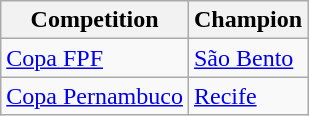<table class="wikitable">
<tr>
<th>Competition</th>
<th>Champion</th>
</tr>
<tr>
<td><a href='#'>Copa FPF</a></td>
<td><a href='#'>São Bento</a></td>
</tr>
<tr>
<td><a href='#'>Copa Pernambuco</a></td>
<td><a href='#'>Recife</a></td>
</tr>
</table>
